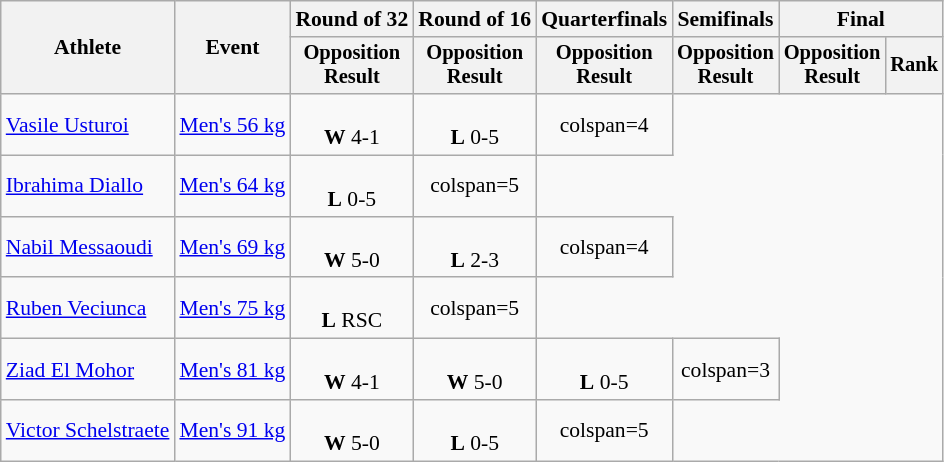<table class="wikitable" style="font-size:90%">
<tr>
<th rowspan="2">Athlete</th>
<th rowspan="2">Event</th>
<th>Round of 32</th>
<th>Round of 16</th>
<th>Quarterfinals</th>
<th>Semifinals</th>
<th colspan=2>Final</th>
</tr>
<tr style="font-size:95%">
<th>Opposition<br>Result</th>
<th>Opposition<br>Result</th>
<th>Opposition<br>Result</th>
<th>Opposition<br>Result</th>
<th>Opposition<br>Result</th>
<th>Rank</th>
</tr>
<tr align=center>
<td align=left><a href='#'>Vasile Usturoi</a></td>
<td align=left><a href='#'>Men's 56 kg</a></td>
<td><br><strong>W</strong> 4-1</td>
<td><br><strong>L</strong> 0-5</td>
<td>colspan=4 </td>
</tr>
<tr align=center>
<td align=left><a href='#'>Ibrahima Diallo</a></td>
<td align=left><a href='#'>Men's 64 kg</a></td>
<td><br><strong>L</strong> 0-5</td>
<td>colspan=5 </td>
</tr>
<tr align=center>
<td align=left><a href='#'>Nabil Messaoudi</a></td>
<td align=left><a href='#'>Men's 69 kg</a></td>
<td><br><strong>W</strong> 5-0</td>
<td><br><strong>L</strong> 2-3</td>
<td>colspan=4 </td>
</tr>
<tr align=center>
<td align=left><a href='#'>Ruben Veciunca</a></td>
<td align=left><a href='#'>Men's 75 kg</a></td>
<td><br><strong>L</strong> RSC</td>
<td>colspan=5 </td>
</tr>
<tr align=center>
<td align=left><a href='#'>Ziad El Mohor</a></td>
<td align=left><a href='#'>Men's 81 kg</a></td>
<td><br><strong>W</strong> 4-1</td>
<td><br><strong>W</strong> 5-0</td>
<td><br><strong>L</strong> 0-5</td>
<td>colspan=3 </td>
</tr>
<tr align=center>
<td align=left><a href='#'>Victor Schelstraete</a></td>
<td align=left><a href='#'>Men's 91 kg</a></td>
<td><br><strong>W</strong> 5-0</td>
<td><br><strong>L</strong> 0-5</td>
<td>colspan=5 </td>
</tr>
</table>
